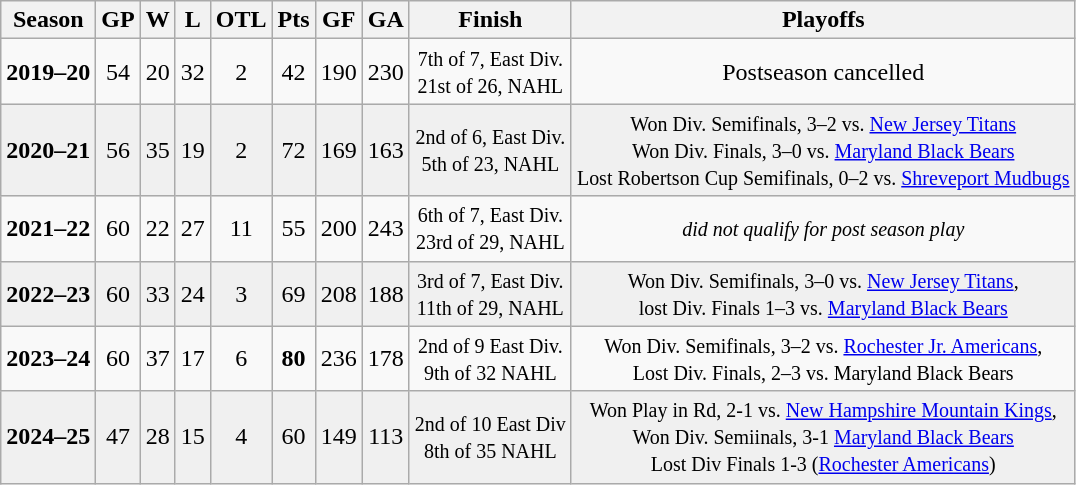<table class="wikitable" style="text-align:center">
<tr>
<th>Season</th>
<th>GP</th>
<th>W</th>
<th>L</th>
<th>OTL</th>
<th>Pts</th>
<th>GF</th>
<th>GA</th>
<th>Finish</th>
<th>Playoffs</th>
</tr>
<tr>
<td><strong>2019–20</strong></td>
<td>54</td>
<td>20</td>
<td>32</td>
<td>2</td>
<td>42</td>
<td>190</td>
<td>230</td>
<td><small>7th of 7, East Div.<br>21st of 26, NAHL</small></td>
<td>Postseason cancelled</td>
</tr>
<tr bgcolor=f0f0f0>
<td><strong>2020–21</strong></td>
<td>56</td>
<td>35</td>
<td>19</td>
<td>2</td>
<td>72</td>
<td>169</td>
<td>163</td>
<td><small>2nd of 6, East Div.<br>5th of 23, NAHL</small></td>
<td><small>Won Div. Semifinals, 3–2 vs. <a href='#'>New Jersey Titans</a><br>Won Div. Finals, 3–0 vs. <a href='#'>Maryland Black Bears</a><br>Lost Robertson Cup Semifinals, 0–2 vs. <a href='#'>Shreveport Mudbugs</a></small></td>
</tr>
<tr>
<td><strong>2021–22</strong></td>
<td>60</td>
<td>22</td>
<td>27</td>
<td>11</td>
<td>55</td>
<td>200</td>
<td>243</td>
<td><small>6th of 7, East Div.<br>23rd of 29, NAHL</small></td>
<td><small><em>did not qualify for post season play</em></small></td>
</tr>
<tr bgcolor=f0f0f0>
<td><strong>2022–23</strong></td>
<td>60</td>
<td>33</td>
<td>24</td>
<td>3</td>
<td>69</td>
<td>208</td>
<td>188</td>
<td><small>3rd of 7, East Div.<br>11th of 29, NAHL</small></td>
<td><small>Won Div. Semifinals, 3–0 vs. <a href='#'>New Jersey Titans</a>,<br>lost Div. Finals 1–3 vs. <a href='#'>Maryland Black Bears</a></small></td>
</tr>
<tr>
<td><strong>2023–24</strong></td>
<td>60</td>
<td>37</td>
<td>17</td>
<td>6</td>
<td><strong>80</strong></td>
<td>236</td>
<td>178</td>
<td><small>2nd of 9 East Div.<br>9th of 32 NAHL</small></td>
<td><small>Won Div. Semifinals, 3–2 vs. <a href='#'>Rochester Jr. Americans</a>,<br>Lost Div. Finals, 2–3 vs. Maryland Black Bears</small></td>
</tr>
<tr bgcolor=f0f0f0>
<td><strong>2024–25</strong></td>
<td>47</td>
<td>28</td>
<td>15</td>
<td>4</td>
<td>60</td>
<td>149</td>
<td>113</td>
<td><small>2nd of 10 East Div <br> 8th of 35 NAHL</small></td>
<td><small>Won  Play in Rd, 2-1 vs. <a href='#'>New Hampshire Mountain Kings</a>,<br>Won Div. Semiinals, 3-1 <a href='#'>Maryland Black Bears</a><br>Lost Div Finals 1-3 (<a href='#'>Rochester Americans</a>)</small></td>
</tr>
</table>
